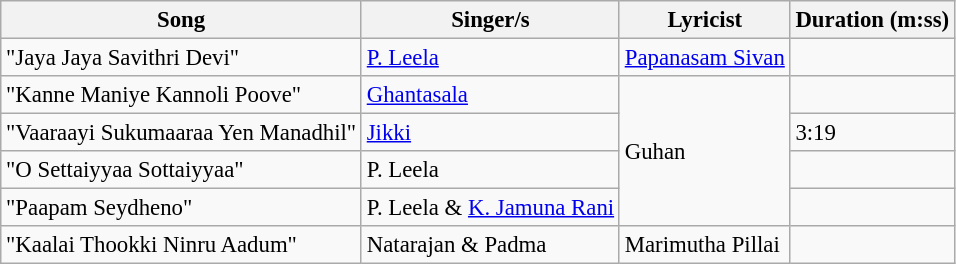<table class="wikitable" style="font-size:95%;">
<tr>
<th>Song</th>
<th>Singer/s</th>
<th>Lyricist</th>
<th>Duration (m:ss)</th>
</tr>
<tr>
<td>"Jaya Jaya Savithri Devi"</td>
<td><a href='#'>P. Leela</a></td>
<td><a href='#'>Papanasam Sivan</a></td>
<td></td>
</tr>
<tr>
<td>"Kanne Maniye Kannoli Poove"</td>
<td><a href='#'>Ghantasala</a></td>
<td rowspan="4">Guhan</td>
<td></td>
</tr>
<tr>
<td>"Vaaraayi Sukumaaraa Yen Manadhil"</td>
<td><a href='#'>Jikki</a></td>
<td>3:19</td>
</tr>
<tr>
<td>"O Settaiyyaa Sottaiyyaa"</td>
<td>P. Leela</td>
<td></td>
</tr>
<tr>
<td>"Paapam Seydheno"</td>
<td>P. Leela & <a href='#'>K. Jamuna Rani</a></td>
<td></td>
</tr>
<tr>
<td>"Kaalai Thookki Ninru Aadum"</td>
<td>Natarajan & Padma</td>
<td>Marimutha Pillai</td>
<td></td>
</tr>
</table>
